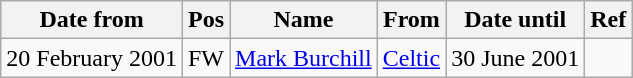<table class="wikitable">
<tr>
<th>Date from</th>
<th>Pos</th>
<th>Name</th>
<th>From</th>
<th>Date until</th>
<th>Ref</th>
</tr>
<tr>
<td>20 February 2001</td>
<td>FW</td>
<td> <a href='#'>Mark Burchill</a></td>
<td> <a href='#'>Celtic</a></td>
<td>30 June 2001</td>
<td></td>
</tr>
</table>
